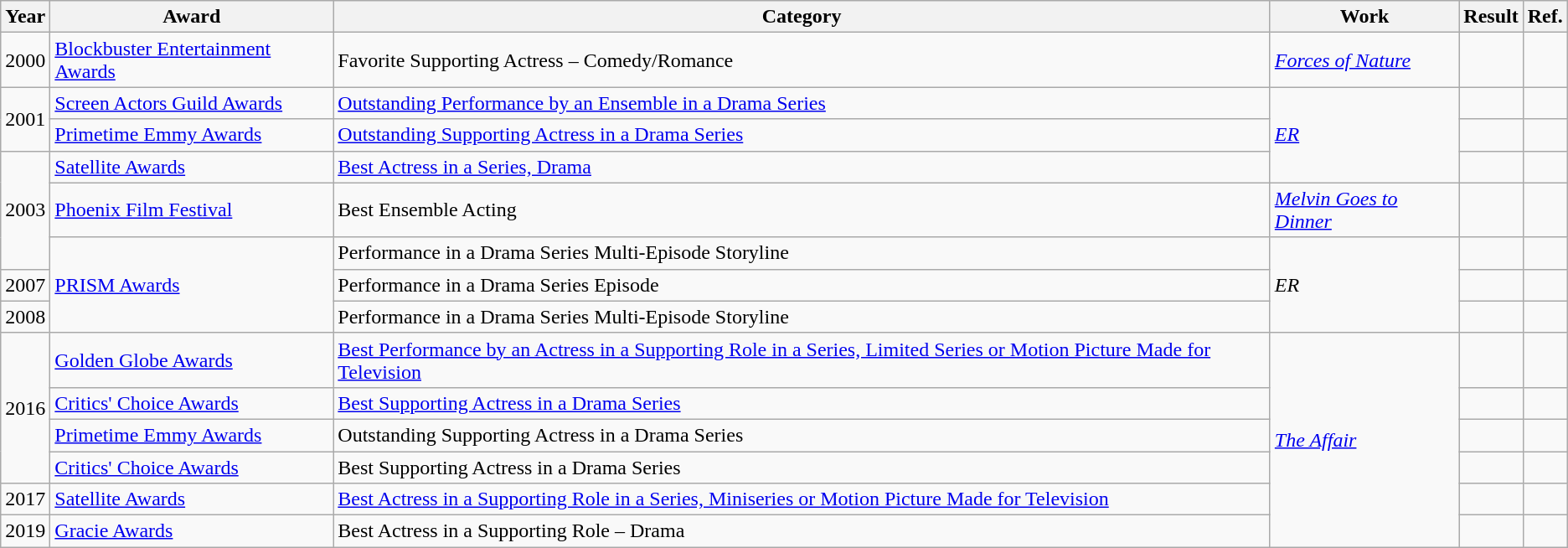<table class="wikitable">
<tr>
<th>Year</th>
<th>Award</th>
<th>Category</th>
<th>Work</th>
<th>Result</th>
<th>Ref.</th>
</tr>
<tr>
<td>2000</td>
<td><a href='#'>Blockbuster Entertainment Awards</a></td>
<td>Favorite Supporting Actress – Comedy/Romance</td>
<td><em><a href='#'>Forces of Nature</a></em></td>
<td></td>
<td align="center"></td>
</tr>
<tr>
<td rowspan="2">2001</td>
<td><a href='#'>Screen Actors Guild Awards</a></td>
<td><a href='#'>Outstanding Performance by an Ensemble in a Drama Series</a></td>
<td rowspan=3><em><a href='#'>ER</a></em></td>
<td></td>
<td align="center"></td>
</tr>
<tr>
<td><a href='#'>Primetime Emmy Awards</a></td>
<td><a href='#'>Outstanding Supporting Actress in a Drama Series</a></td>
<td></td>
<td align="center"></td>
</tr>
<tr>
<td rowspan="3">2003</td>
<td><a href='#'>Satellite Awards</a></td>
<td><a href='#'>Best Actress in a Series, Drama</a></td>
<td></td>
<td align="center"></td>
</tr>
<tr>
<td><a href='#'>Phoenix Film Festival</a></td>
<td>Best Ensemble Acting</td>
<td><em><a href='#'>Melvin Goes to Dinner</a></em></td>
<td></td>
<td align="center"></td>
</tr>
<tr>
<td rowspan="3"><a href='#'>PRISM Awards</a></td>
<td>Performance in a Drama Series Multi-Episode Storyline</td>
<td rowspan="3"><em>ER</em></td>
<td></td>
<td align="center"></td>
</tr>
<tr>
<td>2007</td>
<td>Performance in a Drama Series Episode</td>
<td></td>
<td align="center"></td>
</tr>
<tr>
<td>2008</td>
<td>Performance in a Drama Series Multi-Episode Storyline</td>
<td></td>
<td align="center"></td>
</tr>
<tr>
<td rowspan="4">2016</td>
<td><a href='#'>Golden Globe Awards</a></td>
<td><a href='#'>Best Performance by an Actress in a Supporting Role in a Series, Limited Series or Motion Picture Made for Television</a></td>
<td rowspan="6"><em><a href='#'>The Affair</a></em></td>
<td></td>
<td align="center"></td>
</tr>
<tr>
<td><a href='#'>Critics' Choice Awards</a></td>
<td><a href='#'>Best Supporting Actress in a Drama Series</a></td>
<td></td>
<td align="center"></td>
</tr>
<tr>
<td><a href='#'>Primetime Emmy Awards</a></td>
<td>Outstanding Supporting Actress in a Drama Series</td>
<td></td>
<td align="center"></td>
</tr>
<tr>
<td><a href='#'>Critics' Choice Awards</a></td>
<td>Best Supporting Actress in a Drama Series</td>
<td></td>
<td align="center"></td>
</tr>
<tr>
<td>2017</td>
<td><a href='#'>Satellite Awards</a></td>
<td><a href='#'>Best Actress in a Supporting Role in a Series, Miniseries or Motion Picture Made for Television</a></td>
<td></td>
<td align="center"></td>
</tr>
<tr>
<td>2019</td>
<td><a href='#'>Gracie Awards</a></td>
<td>Best Actress in a Supporting Role – Drama</td>
<td></td>
<td align="center"></td>
</tr>
</table>
